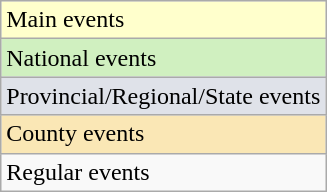<table class="wikitable">
<tr style="background:#ffc;">
<td>Main events </td>
</tr>
<tr style="background:#d0f0c0">
<td>National events</td>
</tr>
<tr style="background:#dfe2e9">
<td>Provincial/Regional/State events</td>
</tr>
<tr style="background:#fae7b5">
<td>County events</td>
</tr>
<tr>
<td>Regular events</td>
</tr>
</table>
